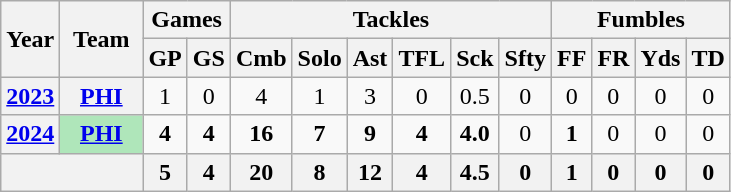<table class=wikitable style="text-align:center;">
<tr>
<th rowspan="2">Year</th>
<th rowspan="2">Team</th>
<th colspan="2">Games</th>
<th colspan="6">Tackles</th>
<th colspan="4">Fumbles</th>
</tr>
<tr>
<th>GP</th>
<th>GS</th>
<th>Cmb</th>
<th>Solo</th>
<th>Ast</th>
<th>TFL</th>
<th>Sck</th>
<th>Sfty</th>
<th>FF</th>
<th>FR</th>
<th>Yds</th>
<th>TD</th>
</tr>
<tr>
<th><a href='#'>2023</a></th>
<th><a href='#'>PHI</a></th>
<td>1</td>
<td>0</td>
<td>4</td>
<td>1</td>
<td>3</td>
<td>0</td>
<td>0.5</td>
<td>0</td>
<td>0</td>
<td>0</td>
<td>0</td>
<td>0</td>
</tr>
<tr>
<th><a href='#'>2024</a></th>
<th style="background:#afe6ba; width:3em;"><a href='#'>PHI</a></th>
<td><strong>4</strong></td>
<td><strong>4</strong></td>
<td><strong>16</strong></td>
<td><strong>7</strong></td>
<td><strong>9</strong></td>
<td><strong>4</strong></td>
<td><strong>4.0</strong></td>
<td>0</td>
<td><strong>1</strong></td>
<td>0</td>
<td>0</td>
<td>0</td>
</tr>
<tr>
<th colspan="2"></th>
<th>5</th>
<th>4</th>
<th>20</th>
<th>8</th>
<th>12</th>
<th>4</th>
<th>4.5</th>
<th>0</th>
<th>1</th>
<th>0</th>
<th>0</th>
<th>0</th>
</tr>
</table>
